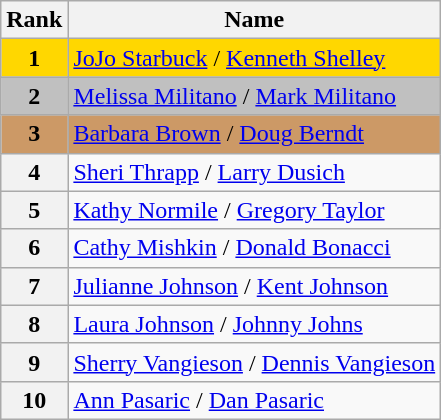<table class="wikitable">
<tr>
<th>Rank</th>
<th>Name</th>
</tr>
<tr bgcolor="gold">
<td align="center"><strong>1</strong></td>
<td><a href='#'>JoJo Starbuck</a> / <a href='#'>Kenneth Shelley</a></td>
</tr>
<tr bgcolor="silver">
<td align="center"><strong>2</strong></td>
<td><a href='#'>Melissa Militano</a> / <a href='#'>Mark Militano</a></td>
</tr>
<tr bgcolor="cc9966">
<td align="center"><strong>3</strong></td>
<td><a href='#'>Barbara Brown</a> / <a href='#'>Doug Berndt</a></td>
</tr>
<tr>
<th>4</th>
<td><a href='#'>Sheri Thrapp</a> / <a href='#'>Larry Dusich</a></td>
</tr>
<tr>
<th>5</th>
<td><a href='#'>Kathy Normile</a> / <a href='#'>Gregory Taylor</a></td>
</tr>
<tr>
<th>6</th>
<td><a href='#'>Cathy Mishkin</a> / <a href='#'>Donald Bonacci</a></td>
</tr>
<tr>
<th>7</th>
<td><a href='#'>Julianne Johnson</a> / <a href='#'>Kent Johnson</a></td>
</tr>
<tr>
<th>8</th>
<td><a href='#'>Laura Johnson</a> / <a href='#'>Johnny Johns</a></td>
</tr>
<tr>
<th>9</th>
<td><a href='#'>Sherry Vangieson</a> / <a href='#'>Dennis Vangieson</a></td>
</tr>
<tr>
<th>10</th>
<td><a href='#'>Ann Pasaric</a> / <a href='#'>Dan Pasaric</a></td>
</tr>
</table>
